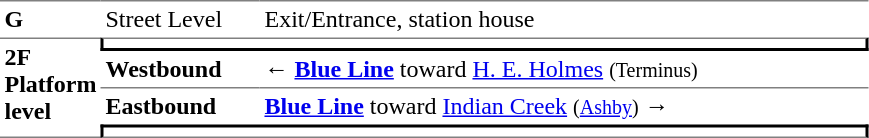<table table border=0 cellspacing=0 cellpadding=3>
<tr>
<td style="border-top:solid 1px gray;" width=50 valign=top><strong>G</strong></td>
<td style="border-top:solid 1px gray;" width=100 valign=top>Street Level</td>
<td style="border-top:solid 1px gray;" width=400 valign=top>Exit/Entrance, station house</td>
</tr>
<tr>
<td style="border-top:solid 1px gray;border-bottom:solid 1px gray;" width=50 rowspan=4 valign=top><strong>2F<br>Platform level</strong></td>
<td style="border-top:solid 1px gray;border-right:solid 2px black;border-left:solid 2px black;border-bottom:solid 2px black;text-align:center;" colspan=2></td>
</tr>
<tr>
<td style="border-bottom:solid 1px gray;" width=100><strong>Westbound</strong></td>
<td style="border-bottom:solid 1px gray;" width=400>← <a href='#'><span><strong>Blue Line</strong></span></a> toward <a href='#'>H. E. Holmes</a> <small>(Terminus)</small></td>
</tr>
<tr>
<td><strong>Eastbound</strong></td>
<td> <a href='#'><span><strong>Blue Line</strong></span></a> toward <a href='#'>Indian Creek</a> <small>(<a href='#'>Ashby</a>)</small> →</td>
</tr>
<tr>
<td style="border-bottom:solid 1px gray;border-right:solid 2px black;border-left:solid 2px black;border-top:solid 2px black;text-align:center;" colspan=2></td>
</tr>
</table>
